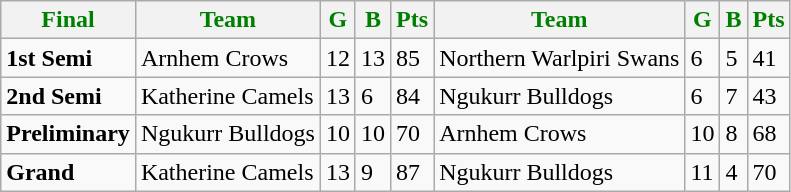<table class="wikitable">
<tr>
<th style="color:green">Final</th>
<th style="color:green">Team</th>
<th style="color:green">G</th>
<th style="color:green">B</th>
<th style="color:green">Pts</th>
<th style="color:green">Team</th>
<th style="color:green">G</th>
<th style="color:green">B</th>
<th style="color:green">Pts</th>
</tr>
<tr>
<td><strong>1st Semi</strong></td>
<td>Arnhem Crows</td>
<td>12</td>
<td>13</td>
<td>85</td>
<td>Northern Warlpiri Swans</td>
<td>6</td>
<td>5</td>
<td>41</td>
</tr>
<tr>
<td><strong>2nd Semi</strong></td>
<td>Katherine Camels</td>
<td>13</td>
<td>6</td>
<td>84</td>
<td>Ngukurr Bulldogs</td>
<td>6</td>
<td>7</td>
<td>43</td>
</tr>
<tr>
<td><strong>Preliminary</strong></td>
<td>Ngukurr Bulldogs</td>
<td>10</td>
<td>10</td>
<td>70</td>
<td>Arnhem Crows</td>
<td>10</td>
<td>8</td>
<td>68</td>
</tr>
<tr>
<td><strong>Grand</strong></td>
<td>Katherine Camels</td>
<td>13</td>
<td>9</td>
<td>87</td>
<td>Ngukurr Bulldogs</td>
<td>11</td>
<td>4</td>
<td>70</td>
</tr>
</table>
